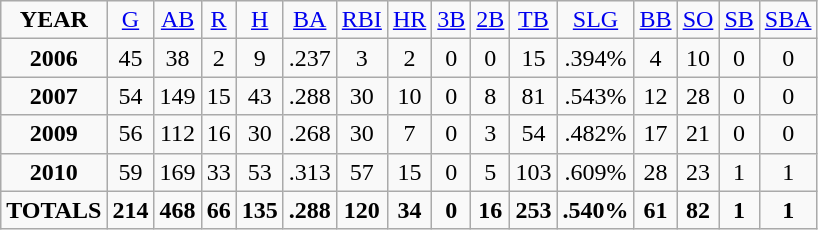<table class="sortable wikitable">
<tr align=center>
<td><strong>YEAR</strong></td>
<td><a href='#'>G</a></td>
<td><a href='#'>AB</a></td>
<td><a href='#'>R</a></td>
<td><a href='#'>H</a></td>
<td><a href='#'>BA</a></td>
<td><a href='#'>RBI</a></td>
<td><a href='#'>HR</a></td>
<td><a href='#'>3B</a></td>
<td><a href='#'>2B</a></td>
<td><a href='#'>TB</a></td>
<td><a href='#'>SLG</a></td>
<td><a href='#'>BB</a></td>
<td><a href='#'>SO</a></td>
<td><a href='#'>SB</a></td>
<td><a href='#'>SBA</a></td>
</tr>
<tr align=center>
<td><strong>2006</strong></td>
<td>45</td>
<td>38</td>
<td>2</td>
<td>9</td>
<td>.237</td>
<td>3</td>
<td>2</td>
<td>0</td>
<td>0</td>
<td>15</td>
<td>.394%</td>
<td>4</td>
<td>10</td>
<td>0</td>
<td>0</td>
</tr>
<tr align=center>
<td><strong>2007</strong></td>
<td>54</td>
<td>149</td>
<td>15</td>
<td>43</td>
<td>.288</td>
<td>30</td>
<td>10</td>
<td>0</td>
<td>8</td>
<td>81</td>
<td>.543%</td>
<td>12</td>
<td>28</td>
<td>0</td>
<td>0</td>
</tr>
<tr align=center>
<td><strong>2009</strong></td>
<td>56</td>
<td>112</td>
<td>16</td>
<td>30</td>
<td>.268</td>
<td>30</td>
<td>7</td>
<td>0</td>
<td>3</td>
<td>54</td>
<td>.482%</td>
<td>17</td>
<td>21</td>
<td>0</td>
<td>0</td>
</tr>
<tr align=center>
<td><strong>2010</strong></td>
<td>59</td>
<td>169</td>
<td>33</td>
<td>53</td>
<td>.313</td>
<td>57</td>
<td>15</td>
<td>0</td>
<td>5</td>
<td>103</td>
<td>.609%</td>
<td>28</td>
<td>23</td>
<td>1</td>
<td>1</td>
</tr>
<tr align=center>
<td><strong>TOTALS</strong></td>
<td><strong>214</strong></td>
<td><strong>468</strong></td>
<td><strong>66</strong></td>
<td><strong>135</strong></td>
<td><strong>.288</strong></td>
<td><strong>120</strong></td>
<td><strong>34</strong></td>
<td><strong>0</strong></td>
<td><strong>16</strong></td>
<td><strong>253</strong></td>
<td><strong>.540%</strong></td>
<td><strong>61</strong></td>
<td><strong>82</strong></td>
<td><strong>1</strong></td>
<td><strong>1</strong></td>
</tr>
</table>
